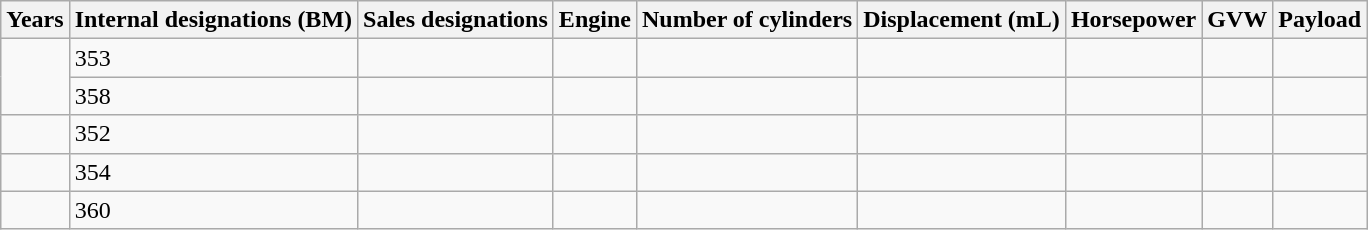<table class="wikitable sortable" style="text-align: left;">
<tr>
<th>Years</th>
<th>Internal designations (BM)</th>
<th>Sales designations</th>
<th>Engine</th>
<th>Number of cylinders</th>
<th>Displacement (mL)</th>
<th>Horsepower</th>
<th>GVW</th>
<th>Payload</th>
</tr>
<tr>
<td rowspan="2"></td>
<td>353</td>
<td></td>
<td></td>
<td></td>
<td></td>
<td></td>
<td></td>
<td></td>
</tr>
<tr>
<td>358</td>
<td></td>
<td></td>
<td></td>
<td></td>
<td></td>
<td></td>
<td></td>
</tr>
<tr>
<td></td>
<td>352</td>
<td></td>
<td></td>
<td></td>
<td></td>
<td></td>
<td></td>
<td></td>
</tr>
<tr>
<td></td>
<td>354</td>
<td></td>
<td></td>
<td></td>
<td></td>
<td></td>
<td></td>
<td></td>
</tr>
<tr>
<td></td>
<td>360</td>
<td></td>
<td></td>
<td></td>
<td></td>
<td></td>
<td></td>
<td></td>
</tr>
</table>
